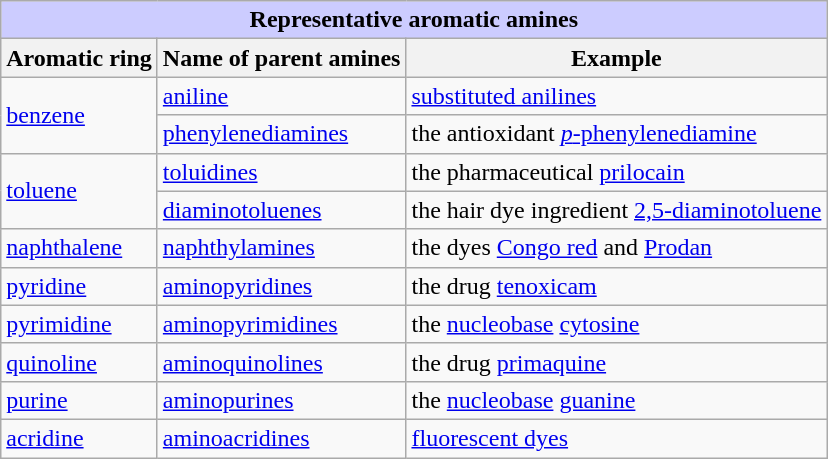<table align="center"  class="wikitable">
<tr>
<th colspan=6 align=center style="background: #ccccff;">Representative aromatic amines</th>
</tr>
<tr>
<th>Aromatic ring</th>
<th>Name of parent amines</th>
<th>Example</th>
</tr>
<tr>
<td rowspan="2"><a href='#'>benzene</a></td>
<td><a href='#'>aniline</a></td>
<td><a href='#'>substituted anilines</a></td>
</tr>
<tr>
<td><a href='#'>phenylenediamines</a></td>
<td>the antioxidant <a href='#'><em>p</em>-phenylenediamine</a></td>
</tr>
<tr>
<td rowspan="2"><a href='#'>toluene</a></td>
<td><a href='#'>toluidines</a></td>
<td>the pharmaceutical <a href='#'>prilocain</a></td>
</tr>
<tr>
<td><a href='#'>diaminotoluenes</a></td>
<td>the hair dye ingredient <a href='#'>2,5-diaminotoluene</a></td>
</tr>
<tr>
<td><a href='#'>naphthalene</a></td>
<td><a href='#'>naphthylamines</a></td>
<td>the dyes <a href='#'>Congo red</a> and <a href='#'>Prodan</a></td>
</tr>
<tr>
<td><a href='#'>pyridine</a></td>
<td><a href='#'>aminopyridines</a></td>
<td>the drug <a href='#'>tenoxicam</a></td>
</tr>
<tr>
<td><a href='#'>pyrimidine</a></td>
<td><a href='#'>aminopyrimidines</a></td>
<td>the <a href='#'>nucleobase</a> <a href='#'>cytosine</a></td>
</tr>
<tr>
<td><a href='#'>quinoline</a></td>
<td><a href='#'>aminoquinolines</a></td>
<td>the drug <a href='#'>primaquine</a></td>
</tr>
<tr>
<td><a href='#'>purine</a></td>
<td><a href='#'>aminopurines</a></td>
<td>the <a href='#'>nucleobase</a> <a href='#'>guanine</a></td>
</tr>
<tr>
<td><a href='#'>acridine</a></td>
<td><a href='#'>aminoacridines</a></td>
<td><a href='#'>fluorescent dyes</a></td>
</tr>
</table>
